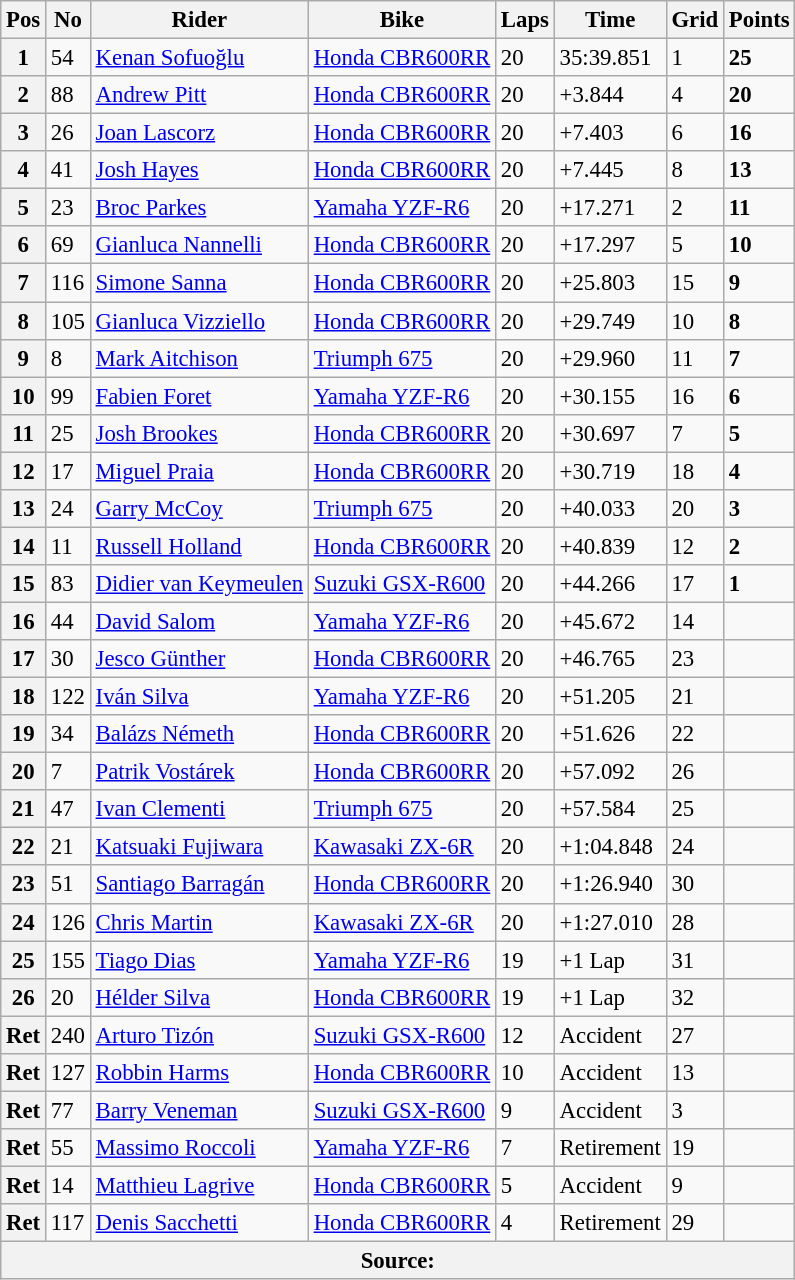<table class="wikitable" style="font-size: 95%;">
<tr>
<th>Pos</th>
<th>No</th>
<th>Rider</th>
<th>Bike</th>
<th>Laps</th>
<th>Time</th>
<th>Grid</th>
<th>Points</th>
</tr>
<tr>
<th>1</th>
<td>54</td>
<td> <a href='#'>Kenan Sofuoğlu</a></td>
<td><a href='#'>Honda CBR600RR</a></td>
<td>20</td>
<td>35:39.851</td>
<td>1</td>
<td><strong>25</strong></td>
</tr>
<tr>
<th>2</th>
<td>88</td>
<td> <a href='#'>Andrew Pitt</a></td>
<td><a href='#'>Honda CBR600RR</a></td>
<td>20</td>
<td>+3.844</td>
<td>4</td>
<td><strong>20</strong></td>
</tr>
<tr>
<th>3</th>
<td>26</td>
<td> <a href='#'>Joan Lascorz</a></td>
<td><a href='#'>Honda CBR600RR</a></td>
<td>20</td>
<td>+7.403</td>
<td>6</td>
<td><strong>16</strong></td>
</tr>
<tr>
<th>4</th>
<td>41</td>
<td> <a href='#'>Josh Hayes</a></td>
<td><a href='#'>Honda CBR600RR</a></td>
<td>20</td>
<td>+7.445</td>
<td>8</td>
<td><strong>13</strong></td>
</tr>
<tr>
<th>5</th>
<td>23</td>
<td> <a href='#'>Broc Parkes</a></td>
<td><a href='#'>Yamaha YZF-R6</a></td>
<td>20</td>
<td>+17.271</td>
<td>2</td>
<td><strong>11</strong></td>
</tr>
<tr>
<th>6</th>
<td>69</td>
<td> <a href='#'>Gianluca Nannelli</a></td>
<td><a href='#'>Honda CBR600RR</a></td>
<td>20</td>
<td>+17.297</td>
<td>5</td>
<td><strong>10</strong></td>
</tr>
<tr>
<th>7</th>
<td>116</td>
<td> <a href='#'>Simone Sanna</a></td>
<td><a href='#'>Honda CBR600RR</a></td>
<td>20</td>
<td>+25.803</td>
<td>15</td>
<td><strong>9</strong></td>
</tr>
<tr>
<th>8</th>
<td>105</td>
<td> <a href='#'>Gianluca Vizziello</a></td>
<td><a href='#'>Honda CBR600RR</a></td>
<td>20</td>
<td>+29.749</td>
<td>10</td>
<td><strong>8</strong></td>
</tr>
<tr>
<th>9</th>
<td>8</td>
<td> <a href='#'>Mark Aitchison</a></td>
<td><a href='#'>Triumph 675</a></td>
<td>20</td>
<td>+29.960</td>
<td>11</td>
<td><strong>7</strong></td>
</tr>
<tr>
<th>10</th>
<td>99</td>
<td> <a href='#'>Fabien Foret</a></td>
<td><a href='#'>Yamaha YZF-R6</a></td>
<td>20</td>
<td>+30.155</td>
<td>16</td>
<td><strong>6</strong></td>
</tr>
<tr>
<th>11</th>
<td>25</td>
<td> <a href='#'>Josh Brookes</a></td>
<td><a href='#'>Honda CBR600RR</a></td>
<td>20</td>
<td>+30.697</td>
<td>7</td>
<td><strong>5</strong></td>
</tr>
<tr>
<th>12</th>
<td>17</td>
<td> <a href='#'>Miguel Praia</a></td>
<td><a href='#'>Honda CBR600RR</a></td>
<td>20</td>
<td>+30.719</td>
<td>18</td>
<td><strong>4</strong></td>
</tr>
<tr>
<th>13</th>
<td>24</td>
<td> <a href='#'>Garry McCoy</a></td>
<td><a href='#'>Triumph 675</a></td>
<td>20</td>
<td>+40.033</td>
<td>20</td>
<td><strong>3</strong></td>
</tr>
<tr>
<th>14</th>
<td>11</td>
<td> <a href='#'>Russell Holland</a></td>
<td><a href='#'>Honda CBR600RR</a></td>
<td>20</td>
<td>+40.839</td>
<td>12</td>
<td><strong>2</strong></td>
</tr>
<tr>
<th>15</th>
<td>83</td>
<td> <a href='#'>Didier van Keymeulen</a></td>
<td><a href='#'>Suzuki GSX-R600</a></td>
<td>20</td>
<td>+44.266</td>
<td>17</td>
<td><strong>1</strong></td>
</tr>
<tr>
<th>16</th>
<td>44</td>
<td> <a href='#'>David Salom</a></td>
<td><a href='#'>Yamaha YZF-R6</a></td>
<td>20</td>
<td>+45.672</td>
<td>14</td>
<td></td>
</tr>
<tr>
<th>17</th>
<td>30</td>
<td> <a href='#'>Jesco Günther</a></td>
<td><a href='#'>Honda CBR600RR</a></td>
<td>20</td>
<td>+46.765</td>
<td>23</td>
<td></td>
</tr>
<tr>
<th>18</th>
<td>122</td>
<td> <a href='#'>Iván Silva</a></td>
<td><a href='#'>Yamaha YZF-R6</a></td>
<td>20</td>
<td>+51.205</td>
<td>21</td>
<td></td>
</tr>
<tr>
<th>19</th>
<td>34</td>
<td> <a href='#'>Balázs Németh</a></td>
<td><a href='#'>Honda CBR600RR</a></td>
<td>20</td>
<td>+51.626</td>
<td>22</td>
<td></td>
</tr>
<tr>
<th>20</th>
<td>7</td>
<td> <a href='#'>Patrik Vostárek</a></td>
<td><a href='#'>Honda CBR600RR</a></td>
<td>20</td>
<td>+57.092</td>
<td>26</td>
<td></td>
</tr>
<tr>
<th>21</th>
<td>47</td>
<td> <a href='#'>Ivan Clementi</a></td>
<td><a href='#'>Triumph 675</a></td>
<td>20</td>
<td>+57.584</td>
<td>25</td>
<td></td>
</tr>
<tr>
<th>22</th>
<td>21</td>
<td> <a href='#'>Katsuaki Fujiwara</a></td>
<td><a href='#'>Kawasaki ZX-6R</a></td>
<td>20</td>
<td>+1:04.848</td>
<td>24</td>
<td></td>
</tr>
<tr>
<th>23</th>
<td>51</td>
<td> <a href='#'>Santiago Barragán</a></td>
<td><a href='#'>Honda CBR600RR</a></td>
<td>20</td>
<td>+1:26.940</td>
<td>30</td>
<td></td>
</tr>
<tr>
<th>24</th>
<td>126</td>
<td> <a href='#'>Chris Martin</a></td>
<td><a href='#'>Kawasaki ZX-6R</a></td>
<td>20</td>
<td>+1:27.010</td>
<td>28</td>
<td></td>
</tr>
<tr>
<th>25</th>
<td>155</td>
<td> <a href='#'>Tiago Dias</a></td>
<td><a href='#'>Yamaha YZF-R6</a></td>
<td>19</td>
<td>+1 Lap</td>
<td>31</td>
<td></td>
</tr>
<tr>
<th>26</th>
<td>20</td>
<td> <a href='#'>Hélder Silva</a></td>
<td><a href='#'>Honda CBR600RR</a></td>
<td>19</td>
<td>+1 Lap</td>
<td>32</td>
<td></td>
</tr>
<tr>
<th>Ret</th>
<td>240</td>
<td> <a href='#'>Arturo Tizón</a></td>
<td><a href='#'>Suzuki GSX-R600</a></td>
<td>12</td>
<td>Accident</td>
<td>27</td>
<td></td>
</tr>
<tr>
<th>Ret</th>
<td>127</td>
<td> <a href='#'>Robbin Harms</a></td>
<td><a href='#'>Honda CBR600RR</a></td>
<td>10</td>
<td>Accident</td>
<td>13</td>
<td></td>
</tr>
<tr>
<th>Ret</th>
<td>77</td>
<td> <a href='#'>Barry Veneman</a></td>
<td><a href='#'>Suzuki GSX-R600</a></td>
<td>9</td>
<td>Accident</td>
<td>3</td>
<td></td>
</tr>
<tr>
<th>Ret</th>
<td>55</td>
<td> <a href='#'>Massimo Roccoli</a></td>
<td><a href='#'>Yamaha YZF-R6</a></td>
<td>7</td>
<td>Retirement</td>
<td>19</td>
<td></td>
</tr>
<tr>
<th>Ret</th>
<td>14</td>
<td> <a href='#'>Matthieu Lagrive</a></td>
<td><a href='#'>Honda CBR600RR</a></td>
<td>5</td>
<td>Accident</td>
<td>9</td>
<td></td>
</tr>
<tr>
<th>Ret</th>
<td>117</td>
<td> <a href='#'>Denis Sacchetti</a></td>
<td><a href='#'>Honda CBR600RR</a></td>
<td>4</td>
<td>Retirement</td>
<td>29</td>
<td></td>
</tr>
<tr>
<th colspan=8>Source:</th>
</tr>
</table>
